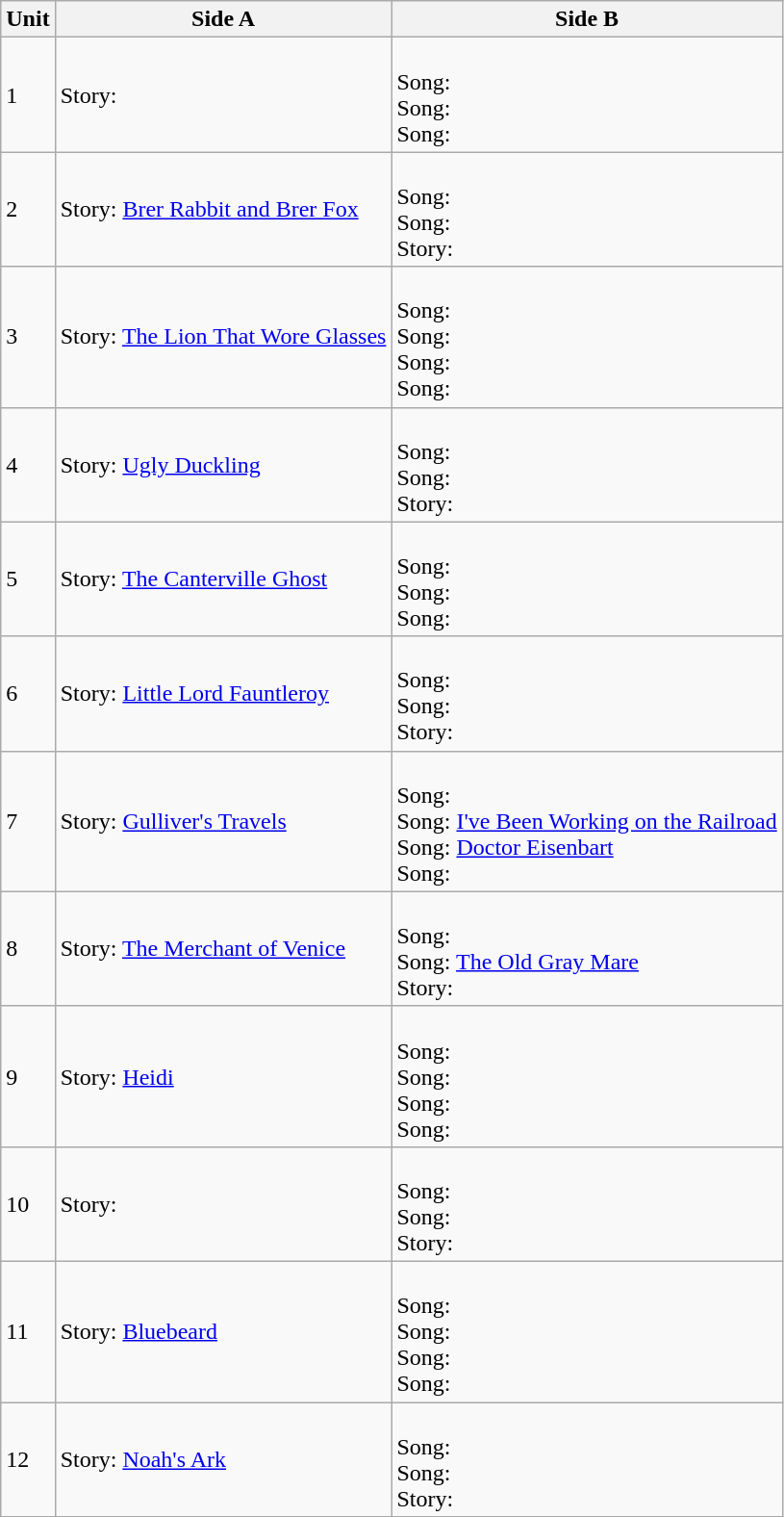<table class="wikitable">
<tr>
<th>Unit</th>
<th>Side A</th>
<th>Side B</th>
</tr>
<tr>
<td>1</td>
<td>Story: </td>
<td><br>Song: <br>
Song: <br>
Song: </td>
</tr>
<tr>
<td>2</td>
<td>Story: <a href='#'>Brer Rabbit and Brer Fox</a></td>
<td><br>Song: <br>
Song: <br>
Story: </td>
</tr>
<tr>
<td>3</td>
<td>Story: <a href='#'>The Lion That Wore Glasses</a></td>
<td><br>Song: <br>
Song: <br>
Song: <br>
Song: </td>
</tr>
<tr>
<td>4</td>
<td>Story: <a href='#'>Ugly Duckling</a></td>
<td><br>Song: <br>
Song: <br>
Story: </td>
</tr>
<tr>
<td>5</td>
<td>Story: <a href='#'>The Canterville Ghost</a></td>
<td><br>Song: <br>
Song: <br>
Song: </td>
</tr>
<tr>
<td>6</td>
<td>Story: <a href='#'>Little Lord Fauntleroy</a></td>
<td><br>Song: <br>
Song: <br>
Story: </td>
</tr>
<tr>
<td>7</td>
<td>Story: <a href='#'>Gulliver's Travels</a></td>
<td><br>Song: <br>
Song: <a href='#'>I've Been Working on the Railroad</a><br>
Song: <a href='#'>Doctor Eisenbart</a><br>
Song: </td>
</tr>
<tr>
<td>8</td>
<td>Story: <a href='#'>The Merchant of Venice</a></td>
<td><br>Song: <br>
Song: <a href='#'>The Old Gray Mare</a><br>
Story: </td>
</tr>
<tr>
<td>9</td>
<td>Story: <a href='#'>Heidi</a></td>
<td><br>Song: <br>
Song: <br>
Song: <br>
Song: </td>
</tr>
<tr>
<td>10</td>
<td>Story: </td>
<td><br>Song: <br>
Song: <br>
Story: </td>
</tr>
<tr>
<td>11</td>
<td>Story: <a href='#'>Bluebeard</a></td>
<td><br>Song: <br>
Song: <br>
Song: <br>
Song: </td>
</tr>
<tr>
<td>12</td>
<td>Story: <a href='#'>Noah's Ark</a></td>
<td><br>Song: <br>
Song: <br>
Story: </td>
</tr>
</table>
